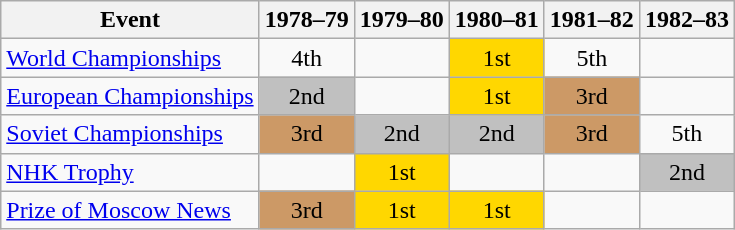<table class="wikitable" style="text-align:center">
<tr>
<th>Event</th>
<th>1978–79</th>
<th>1979–80</th>
<th>1980–81</th>
<th>1981–82</th>
<th>1982–83</th>
</tr>
<tr>
<td align=left><a href='#'>World Championships</a></td>
<td>4th</td>
<td></td>
<td bgcolor=gold>1st</td>
<td>5th</td>
<td></td>
</tr>
<tr>
<td align=left><a href='#'>European Championships</a></td>
<td bgcolor=silver>2nd</td>
<td></td>
<td bgcolor=gold>1st</td>
<td bgcolor=cc9966>3rd</td>
<td></td>
</tr>
<tr>
<td align=left><a href='#'>Soviet Championships</a></td>
<td bgcolor=cc9966>3rd</td>
<td bgcolor=silver>2nd</td>
<td bgcolor=silver>2nd</td>
<td bgcolor=cc9966>3rd</td>
<td>5th</td>
</tr>
<tr>
<td align=left><a href='#'>NHK Trophy</a></td>
<td></td>
<td bgcolor=gold>1st</td>
<td></td>
<td></td>
<td bgcolor=silver>2nd</td>
</tr>
<tr>
<td align=left><a href='#'>Prize of Moscow News</a></td>
<td bgcolor=cc9966>3rd</td>
<td bgcolor=gold>1st</td>
<td bgcolor=gold>1st</td>
<td></td>
<td></td>
</tr>
</table>
